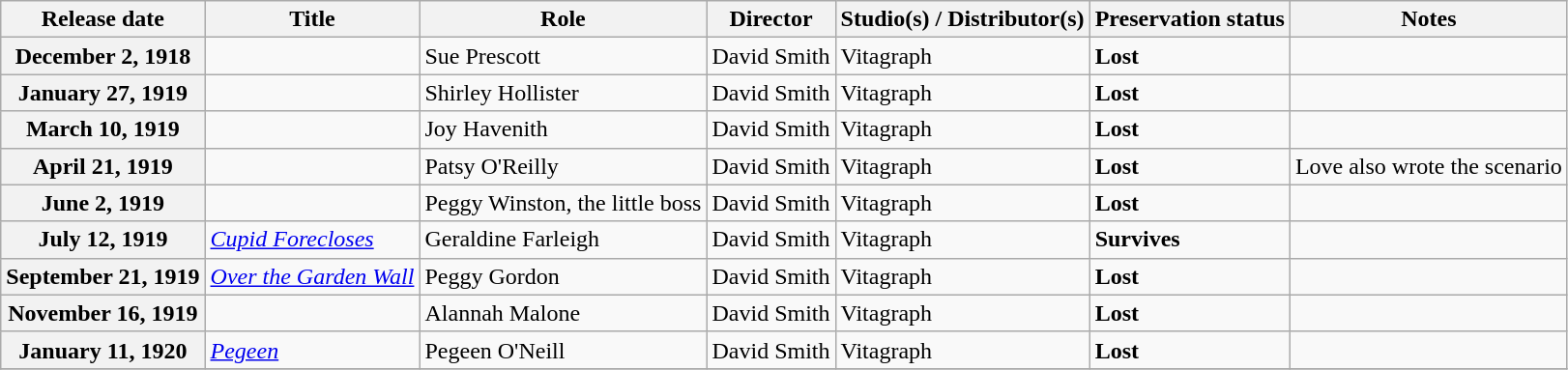<table class="wikitable plainrowheaders sortable">
<tr>
<th scope="col">Release date</th>
<th scope="col">Title</th>
<th scope="col">Role</th>
<th scope="col">Director</th>
<th scope="col">Studio(s) / Distributor(s)</th>
<th scope="col">Preservation status</th>
<th scope="col" class="unsortable">Notes</th>
</tr>
<tr>
<th scope="row">December 2, 1918</th>
<td><em></em></td>
<td>Sue Prescott</td>
<td>David Smith</td>
<td>Vitagraph</td>
<td><strong>Lost</strong></td>
<td></td>
</tr>
<tr>
<th scope="row">January 27, 1919</th>
<td><em></em></td>
<td>Shirley Hollister</td>
<td>David Smith</td>
<td>Vitagraph</td>
<td><strong>Lost</strong></td>
<td></td>
</tr>
<tr>
<th scope="row">March 10, 1919</th>
<td><em></em></td>
<td>Joy Havenith</td>
<td>David Smith</td>
<td>Vitagraph</td>
<td><strong>Lost</strong></td>
<td></td>
</tr>
<tr>
<th scope="row">April 21, 1919</th>
<td><em></em></td>
<td>Patsy O'Reilly</td>
<td>David Smith</td>
<td>Vitagraph</td>
<td><strong>Lost</strong></td>
<td>Love also wrote the scenario</td>
</tr>
<tr>
<th scope="row">June 2, 1919</th>
<td><em></em></td>
<td>Peggy Winston, the little boss</td>
<td>David Smith</td>
<td>Vitagraph</td>
<td><strong>Lost</strong></td>
<td></td>
</tr>
<tr>
<th scope="row">July 12, 1919</th>
<td><em><a href='#'>Cupid Forecloses</a></em></td>
<td>Geraldine Farleigh</td>
<td>David Smith</td>
<td>Vitagraph</td>
<td><strong>Survives</strong></td>
<td></td>
</tr>
<tr>
<th scope="row">September 21, 1919</th>
<td><em><a href='#'>Over the Garden Wall</a></em></td>
<td>Peggy Gordon</td>
<td>David Smith</td>
<td>Vitagraph</td>
<td><strong>Lost</strong></td>
<td></td>
</tr>
<tr>
<th scope="row">November 16, 1919</th>
<td><em></em></td>
<td>Alannah Malone</td>
<td>David Smith</td>
<td>Vitagraph</td>
<td><strong>Lost</strong></td>
<td></td>
</tr>
<tr>
<th scope="row">January 11, 1920</th>
<td><em><a href='#'>Pegeen</a></em></td>
<td>Pegeen O'Neill</td>
<td>David Smith</td>
<td>Vitagraph</td>
<td><strong>Lost</strong></td>
<td></td>
</tr>
<tr>
</tr>
</table>
